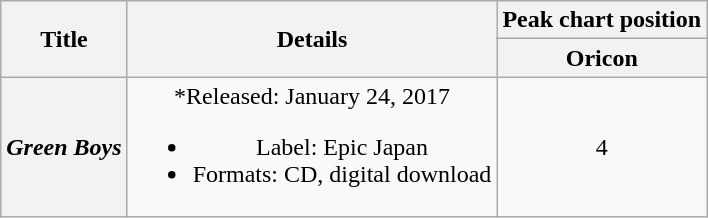<table class="wikitable plainrowheaders" style="text-align:center;">
<tr>
<th rowspan="2">Title</th>
<th rowspan="2">Details</th>
<th scope="col" colspan="1">Peak chart position</th>
</tr>
<tr>
<th>Oricon</th>
</tr>
<tr>
<th scope="row"><em>Green Boys</em></th>
<td>*Released: January 24, 2017<br><ul><li>Label: Epic Japan</li><li>Formats: CD, digital download</li></ul></td>
<td>4</td>
</tr>
</table>
